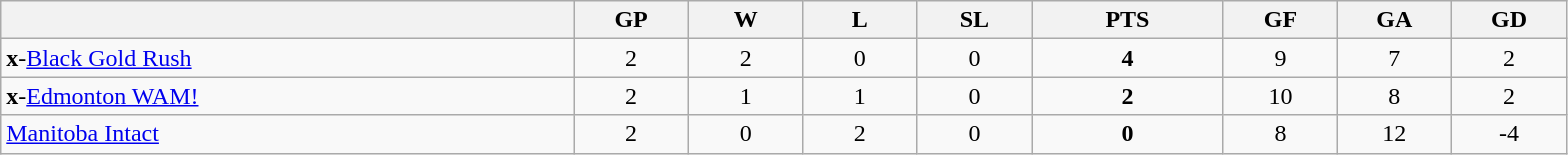<table class="wikitable" style="text-align:center">
<tr>
<th bgcolor="#DDDDFF" width="15%"></th>
<th bgcolor="#DDDDFF" width="3%">GP</th>
<th bgcolor="#DDDDFF" width="3%">W</th>
<th bgcolor="#DDDDFF" width="3%">L</th>
<th bgcolor="#DDDDFF" width="3%">SL</th>
<th bgcolor="#DDDDFF" width="5%">PTS</th>
<th bgcolor="#DDDDFF" width="3%">GF</th>
<th bgcolor="#DDDDFF" width="3%">GA</th>
<th bgcolor="#DDDDFF" width="3%">GD</th>
</tr>
<tr>
<td align=left><strong>x</strong>-<a href='#'>Black Gold Rush</a></td>
<td>2</td>
<td>2</td>
<td>0</td>
<td>0</td>
<td><strong>4</strong></td>
<td>9</td>
<td>7</td>
<td>2</td>
</tr>
<tr>
<td align=left><strong>x</strong>-<a href='#'>Edmonton WAM!</a></td>
<td>2</td>
<td>1</td>
<td>1</td>
<td>0</td>
<td><strong>2</strong></td>
<td>10</td>
<td>8</td>
<td>2</td>
</tr>
<tr>
<td align=left><a href='#'>Manitoba Intact</a></td>
<td>2</td>
<td>0</td>
<td>2</td>
<td>0</td>
<td><strong>0</strong></td>
<td>8</td>
<td>12</td>
<td>-4</td>
</tr>
</table>
